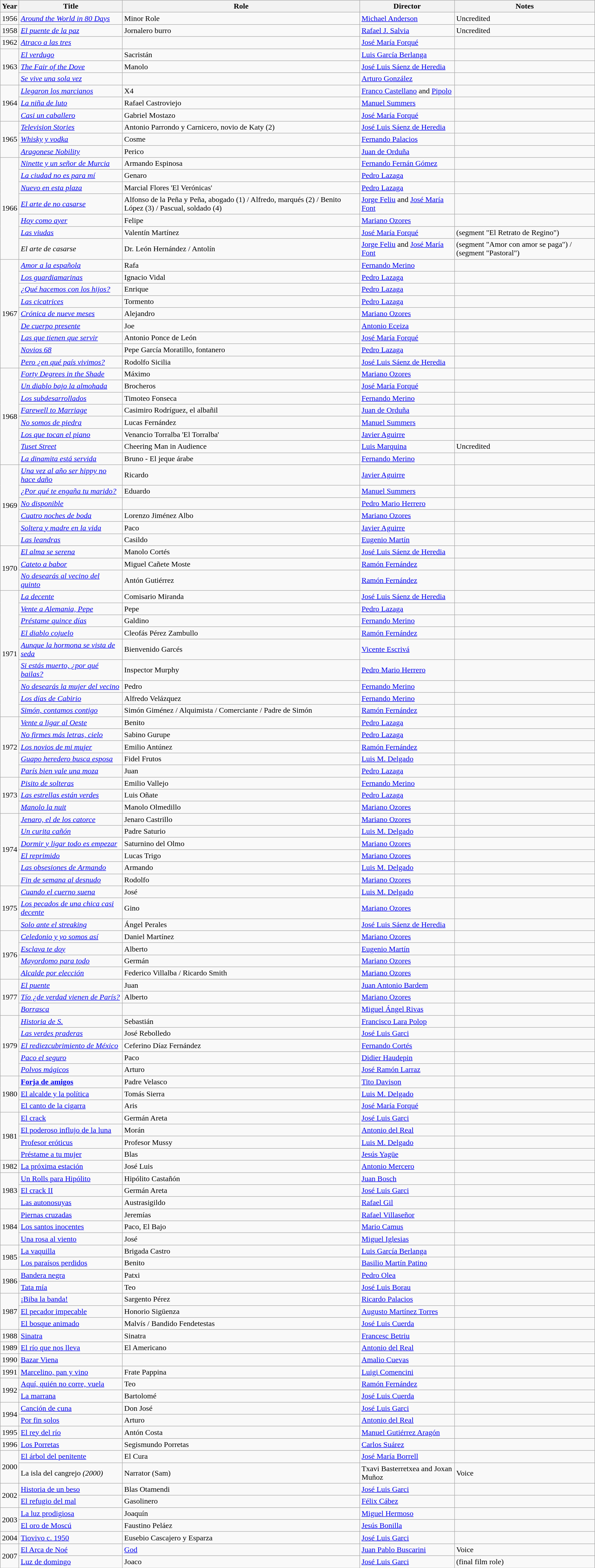<table class="wikitable sortable">
<tr>
<th>Year</th>
<th>Title</th>
<th>Role</th>
<th>Director</th>
<th>Notes</th>
</tr>
<tr>
<td>1956</td>
<td><em><a href='#'>Around the World in 80 Days</a></em></td>
<td>Minor Role</td>
<td><a href='#'>Michael Anderson</a></td>
<td>Uncredited</td>
</tr>
<tr>
<td>1958</td>
<td><em><a href='#'>El puente de la paz</a></em></td>
<td>Jornalero burro</td>
<td><a href='#'>Rafael J. Salvia</a></td>
<td>Uncredited</td>
</tr>
<tr>
<td>1962</td>
<td><em><a href='#'>Atraco a las tres</a></em></td>
<td></td>
<td><a href='#'>José María Forqué</a></td>
<td></td>
</tr>
<tr>
<td rowspan="3">1963</td>
<td><em><a href='#'>El verdugo</a></em></td>
<td>Sacristán</td>
<td><a href='#'>Luis García Berlanga</a></td>
<td></td>
</tr>
<tr>
<td><em><a href='#'>The Fair of the Dove</a></em></td>
<td>Manolo</td>
<td><a href='#'>José Luis Sáenz de Heredia</a></td>
<td></td>
</tr>
<tr>
<td><em><a href='#'>Se vive una sola vez</a></em></td>
<td></td>
<td><a href='#'>Arturo González</a></td>
<td></td>
</tr>
<tr>
<td rowspan="3">1964</td>
<td><em><a href='#'>Llegaron los marcianos</a></em></td>
<td>X4</td>
<td><a href='#'>Franco Castellano</a> and <a href='#'>Pipolo</a></td>
<td></td>
</tr>
<tr>
<td><em><a href='#'>La niña de luto</a></em></td>
<td>Rafael Castroviejo</td>
<td><a href='#'>Manuel Summers</a></td>
<td></td>
</tr>
<tr>
<td><em><a href='#'>Casi un caballero</a></em></td>
<td>Gabriel Mostazo</td>
<td><a href='#'>José María Forqué</a></td>
<td></td>
</tr>
<tr>
<td rowspan="3">1965</td>
<td><em><a href='#'>Television Stories</a></em></td>
<td>Antonio Parrondo y Carnicero, novio de Katy (2)</td>
<td><a href='#'>José Luis Sáenz de Heredia</a></td>
<td></td>
</tr>
<tr>
<td><em><a href='#'>Whisky y vodka</a></em></td>
<td>Cosme</td>
<td><a href='#'>Fernando Palacios</a></td>
<td></td>
</tr>
<tr>
<td><em><a href='#'>Aragonese Nobility</a></em></td>
<td>Perico</td>
<td><a href='#'>Juan de Orduña</a></td>
<td></td>
</tr>
<tr>
<td rowspan="7">1966</td>
<td><em><a href='#'>Ninette y un señor de Murcia</a></em></td>
<td>Armando Espinosa</td>
<td><a href='#'>Fernando Fernán Gómez</a></td>
<td></td>
</tr>
<tr>
<td><em><a href='#'>La ciudad no es para mí</a></em></td>
<td>Genaro</td>
<td><a href='#'>Pedro Lazaga</a></td>
<td></td>
</tr>
<tr>
<td><em><a href='#'>Nuevo en esta plaza</a></em></td>
<td>Marcial Flores 'El Verónicas'</td>
<td><a href='#'>Pedro Lazaga</a></td>
<td></td>
</tr>
<tr>
<td><em><a href='#'>El arte de no casarse</a></em></td>
<td>Alfonso de la Peña y Peña, abogado (1) / Alfredo, marqués (2) / Benito López (3) / Pascual, soldado (4)</td>
<td><a href='#'>Jorge Feliu</a> and <a href='#'>José María Font</a></td>
<td></td>
</tr>
<tr>
<td><em><a href='#'>Hoy como ayer</a></em></td>
<td>Felipe</td>
<td><a href='#'>Mariano Ozores</a></td>
<td></td>
</tr>
<tr>
<td><em><a href='#'>Las viudas</a></em></td>
<td>Valentín Martínez</td>
<td><a href='#'>José María Forqué</a></td>
<td>(segment "El Retrato de Regino")</td>
</tr>
<tr>
<td><em>El arte de casarse</em></td>
<td>Dr. León Hernández / Antolín</td>
<td><a href='#'>Jorge Feliu</a> and <a href='#'>José María Font</a></td>
<td>(segment "Amor con amor se paga") / (segment "Pastoral")</td>
</tr>
<tr>
<td rowspan="9">1967</td>
<td><em><a href='#'>Amor a la española</a></em></td>
<td>Rafa</td>
<td><a href='#'>Fernando Merino</a></td>
<td></td>
</tr>
<tr>
<td><em><a href='#'>Los guardiamarinas</a></em></td>
<td>Ignacio Vidal</td>
<td><a href='#'>Pedro Lazaga</a></td>
<td></td>
</tr>
<tr>
<td><em><a href='#'>¿Qué hacemos con los hijos?</a></em></td>
<td>Enrique</td>
<td><a href='#'>Pedro Lazaga</a></td>
<td></td>
</tr>
<tr>
<td><em><a href='#'>Las cicatrices</a></em></td>
<td>Tormento</td>
<td><a href='#'>Pedro Lazaga</a></td>
<td></td>
</tr>
<tr>
<td><em><a href='#'>Crónica de nueve meses</a></em></td>
<td>Alejandro</td>
<td><a href='#'>Mariano Ozores</a></td>
<td></td>
</tr>
<tr>
<td><em><a href='#'>De cuerpo presente</a></em></td>
<td>Joe</td>
<td><a href='#'>Antonio Eceiza</a></td>
<td></td>
</tr>
<tr>
<td><em><a href='#'>Las que tienen que servir</a></em></td>
<td>Antonio Ponce de León</td>
<td><a href='#'>José María Forqué</a></td>
<td></td>
</tr>
<tr>
<td><em><a href='#'>Novios 68</a></em></td>
<td>Pepe García Moratillo, fontanero</td>
<td><a href='#'>Pedro Lazaga</a></td>
<td></td>
</tr>
<tr>
<td><em><a href='#'>Pero ¿en qué país vivimos?</a></em></td>
<td>Rodolfo Sicilia</td>
<td><a href='#'>José Luis Sáenz de Heredia</a></td>
<td></td>
</tr>
<tr>
<td rowspan="8">1968</td>
<td><em><a href='#'>Forty Degrees in the Shade</a></em></td>
<td>Máximo</td>
<td><a href='#'>Mariano Ozores</a></td>
<td></td>
</tr>
<tr>
<td><em><a href='#'>Un diablo bajo la almohada</a></em></td>
<td>Brocheros</td>
<td><a href='#'>José María Forqué</a></td>
<td></td>
</tr>
<tr>
<td><em><a href='#'>Los subdesarrollados</a></em></td>
<td>Timoteo Fonseca</td>
<td><a href='#'>Fernando Merino</a></td>
<td></td>
</tr>
<tr>
<td><em><a href='#'>Farewell to Marriage</a></em></td>
<td>Casimiro Rodríguez, el albañil</td>
<td><a href='#'>Juan de Orduña</a></td>
<td></td>
</tr>
<tr>
<td><em><a href='#'>No somos de piedra</a></em></td>
<td>Lucas Fernández</td>
<td><a href='#'>Manuel Summers</a></td>
<td></td>
</tr>
<tr>
<td><em><a href='#'>Los que tocan el piano</a></em></td>
<td>Venancio Torralba 'El Torralba'</td>
<td><a href='#'>Javier Aguirre</a></td>
<td></td>
</tr>
<tr>
<td><em><a href='#'>Tuset Street</a></em></td>
<td>Cheering Man in Audience</td>
<td><a href='#'>Luis Marquina</a></td>
<td>Uncredited</td>
</tr>
<tr>
<td><em><a href='#'>La dinamita está servida</a></em></td>
<td>Bruno - El jeque árabe</td>
<td><a href='#'>Fernando Merino</a></td>
<td></td>
</tr>
<tr>
<td rowspan="6">1969</td>
<td><em><a href='#'>Una vez al año ser hippy no hace daño</a></em></td>
<td>Ricardo</td>
<td><a href='#'>Javier Aguirre</a></td>
<td></td>
</tr>
<tr>
<td><em><a href='#'>¿Por qué te engaña tu marido?</a></em></td>
<td>Eduardo</td>
<td><a href='#'>Manuel Summers</a></td>
<td></td>
</tr>
<tr>
<td><em><a href='#'>No disponible</a></em></td>
<td></td>
<td><a href='#'>Pedro Mario Herrero</a></td>
<td></td>
</tr>
<tr>
<td><em><a href='#'>Cuatro noches de boda</a></em></td>
<td>Lorenzo Jiménez Albo</td>
<td><a href='#'>Mariano Ozores</a></td>
<td></td>
</tr>
<tr>
<td><em><a href='#'>Soltera y madre en la vida</a></em></td>
<td>Paco</td>
<td><a href='#'>Javier Aguirre</a></td>
<td></td>
</tr>
<tr>
<td><em><a href='#'>Las leandras</a></em></td>
<td>Casildo</td>
<td><a href='#'>Eugenio Martín</a></td>
<td></td>
</tr>
<tr>
<td rowspan="3">1970</td>
<td><em><a href='#'>El alma se serena</a></em></td>
<td>Manolo Cortés</td>
<td><a href='#'>José Luis Sáenz de Heredia</a></td>
<td></td>
</tr>
<tr>
<td><em><a href='#'>Cateto a babor</a></em></td>
<td>Miguel Cañete Moste</td>
<td><a href='#'>Ramón Fernández</a></td>
<td></td>
</tr>
<tr>
<td><em><a href='#'>No desearás al vecino del quinto</a></em></td>
<td>Antón Gutiérrez</td>
<td><a href='#'>Ramón Fernández</a></td>
<td></td>
</tr>
<tr>
<td rowspan="9">1971</td>
<td><em><a href='#'>La decente</a></em></td>
<td>Comisario Miranda</td>
<td><a href='#'>José Luis Sáenz de Heredia</a></td>
<td></td>
</tr>
<tr>
<td><em><a href='#'>Vente a Alemania, Pepe</a></em></td>
<td>Pepe</td>
<td><a href='#'>Pedro Lazaga</a></td>
<td></td>
</tr>
<tr>
<td><em><a href='#'>Préstame quince días</a></em></td>
<td>Galdino</td>
<td><a href='#'>Fernando Merino</a></td>
<td></td>
</tr>
<tr>
<td><em><a href='#'>El diablo cojuelo</a></em></td>
<td>Cleofás Pérez Zambullo</td>
<td><a href='#'>Ramón Fernández</a></td>
<td></td>
</tr>
<tr>
<td><em><a href='#'>Aunque la hormona se vista de seda</a></em></td>
<td>Bienvenido Garcés</td>
<td><a href='#'>Vicente Escrivá</a></td>
<td></td>
</tr>
<tr>
<td><em><a href='#'>Si estás muerto, ¿por qué bailas?</a></em></td>
<td>Inspector Murphy</td>
<td><a href='#'>Pedro Mario Herrero</a></td>
<td></td>
</tr>
<tr>
<td><em><a href='#'>No desearás la mujer del vecino</a></em></td>
<td>Pedro</td>
<td><a href='#'>Fernando Merino</a></td>
<td></td>
</tr>
<tr>
<td><em><a href='#'>Los días de Cabirio</a></em></td>
<td>Alfredo Velázquez</td>
<td><a href='#'>Fernando Merino</a></td>
<td></td>
</tr>
<tr>
<td><em><a href='#'>Simón, contamos contigo</a></em></td>
<td>Simón Giménez / Alquimista / Comerciante / Padre de Simón</td>
<td><a href='#'>Ramón Fernández</a></td>
<td></td>
</tr>
<tr>
<td rowspan="5">1972</td>
<td><em><a href='#'>Vente a ligar al Oeste</a></em></td>
<td>Benito</td>
<td><a href='#'>Pedro Lazaga</a></td>
<td></td>
</tr>
<tr>
<td><em><a href='#'>No firmes más letras, cielo</a></em></td>
<td>Sabino Gurupe</td>
<td><a href='#'>Pedro Lazaga</a></td>
<td></td>
</tr>
<tr>
<td><em><a href='#'>Los novios de mi mujer</a></em></td>
<td>Emilio Antúnez</td>
<td><a href='#'>Ramón Fernández</a></td>
<td></td>
</tr>
<tr>
<td><em><a href='#'>Guapo heredero busca esposa</a></em></td>
<td>Fidel Frutos</td>
<td><a href='#'>Luis M. Delgado</a></td>
<td></td>
</tr>
<tr>
<td><em><a href='#'>París bien vale una moza</a></em></td>
<td>Juan</td>
<td><a href='#'>Pedro Lazaga</a></td>
<td></td>
</tr>
<tr>
<td rowspan="3">1973</td>
<td><em><a href='#'>Pisito de solteras</a></em></td>
<td>Emilio Vallejo</td>
<td><a href='#'>Fernando Merino</a></td>
<td></td>
</tr>
<tr>
<td><em><a href='#'>Las estrellas están verdes</a></em></td>
<td>Luis Oñate</td>
<td><a href='#'>Pedro Lazaga</a></td>
<td></td>
</tr>
<tr>
<td><em><a href='#'>Manolo la nuit</a></em></td>
<td>Manolo Olmedillo</td>
<td><a href='#'>Mariano Ozores</a></td>
<td></td>
</tr>
<tr>
<td rowspan="6">1974</td>
<td><em><a href='#'>Jenaro, el de los catorce</a></em></td>
<td>Jenaro Castrillo</td>
<td><a href='#'>Mariano Ozores</a></td>
<td></td>
</tr>
<tr>
<td><em><a href='#'>Un curita cañón</a></em></td>
<td>Padre Saturio</td>
<td><a href='#'>Luis M. Delgado</a></td>
<td></td>
</tr>
<tr>
<td><em><a href='#'>Dormir y ligar todo es empezar</a></em></td>
<td>Saturnino del Olmo</td>
<td><a href='#'>Mariano Ozores</a></td>
<td></td>
</tr>
<tr>
<td><em><a href='#'>El reprimido</a></em></td>
<td>Lucas Trigo</td>
<td><a href='#'>Mariano Ozores</a></td>
<td></td>
</tr>
<tr>
<td><em><a href='#'>Las obsesiones de Armando</a></em></td>
<td>Armando</td>
<td><a href='#'>Luis M. Delgado</a></td>
<td></td>
</tr>
<tr>
<td><em><a href='#'>Fin de semana al desnudo</a></em></td>
<td>Rodolfo</td>
<td><a href='#'>Mariano Ozores</a></td>
<td></td>
</tr>
<tr>
<td rowspan="3">1975</td>
<td><em><a href='#'>Cuando el cuerno suena</a></em></td>
<td>José</td>
<td><a href='#'>Luis M. Delgado</a></td>
<td></td>
</tr>
<tr>
<td><em><a href='#'>Los pecados de una chica casi decente</a></em></td>
<td>Gino</td>
<td><a href='#'>Mariano Ozores</a></td>
<td></td>
</tr>
<tr>
<td><em><a href='#'>Solo ante el streaking</a></em></td>
<td>Ángel Perales</td>
<td><a href='#'>José Luis Sáenz de Heredia</a></td>
<td></td>
</tr>
<tr>
<td rowspan="4">1976</td>
<td><em><a href='#'>Celedonio y yo somos así</a></em></td>
<td>Daniel Martínez</td>
<td><a href='#'>Mariano Ozores</a></td>
<td></td>
</tr>
<tr>
<td><em><a href='#'>Esclava te doy</a></em></td>
<td>Alberto</td>
<td><a href='#'>Eugenio Martín</a></td>
<td></td>
</tr>
<tr>
<td><em><a href='#'>Mayordomo para todo</a></em></td>
<td>Germán</td>
<td><a href='#'>Mariano Ozores</a></td>
<td></td>
</tr>
<tr>
<td><em><a href='#'>Alcalde por elección</a></em></td>
<td>Federico Villalba / Ricardo Smith</td>
<td><a href='#'>Mariano Ozores</a></td>
<td></td>
</tr>
<tr>
<td rowspan="3">1977</td>
<td><em><a href='#'>El puente</a></em></td>
<td>Juan</td>
<td><a href='#'>Juan Antonio Bardem</a></td>
<td></td>
</tr>
<tr>
<td><em><a href='#'>Tío ¿de verdad vienen de París?</a></em></td>
<td>Alberto</td>
<td><a href='#'>Mariano Ozores</a></td>
<td></td>
</tr>
<tr>
<td><em><a href='#'>Borrasca</a></em></td>
<td></td>
<td><a href='#'>Miguel Ángel Rivas</a></td>
<td></td>
</tr>
<tr>
<td rowspan="5">1979</td>
<td><em><a href='#'>Historia de S.</a></em></td>
<td>Sebastián</td>
<td><a href='#'>Francisco Lara Polop</a></td>
<td></td>
</tr>
<tr>
<td><em><a href='#'>Las verdes praderas</a></em></td>
<td>José Rebolledo</td>
<td><a href='#'>José Luis Garci</a></td>
<td></td>
</tr>
<tr>
<td><em><a href='#'>El rediezcubrimiento de México</a></em></td>
<td>Ceferino Díaz Fernández</td>
<td><a href='#'>Fernando Cortés</a></td>
<td></td>
</tr>
<tr>
<td><em><a href='#'>Paco el seguro</a></em></td>
<td>Paco</td>
<td><a href='#'>Didier Haudepin</a></td>
<td></td>
</tr>
<tr>
<td><em><a href='#'>Polvos mágicos</a></em></td>
<td>Arturo</td>
<td><a href='#'>José Ramón Larraz</a></td>
<td></td>
</tr>
<tr>
<td rowspan="3">1980</td>
<td><strong><a href='#'>Forja de amigos</a><em></td>
<td>Padre Velasco</td>
<td><a href='#'>Tito Davison</a></td>
<td></td>
</tr>
<tr>
<td></em><a href='#'>El alcalde y la política</a><em></td>
<td>Tomás Sierra</td>
<td><a href='#'>Luis M. Delgado</a></td>
<td></td>
</tr>
<tr>
<td></em><a href='#'>El canto de la cigarra</a><em></td>
<td>Aris</td>
<td><a href='#'>José María Forqué</a></td>
<td></td>
</tr>
<tr>
<td rowspan="4">1981</td>
<td></em><a href='#'>El crack</a><em></td>
<td>Germán Areta</td>
<td><a href='#'>José Luis Garci</a></td>
<td></td>
</tr>
<tr>
<td></em><a href='#'>El poderoso influjo de la luna</a><em></td>
<td>Morán</td>
<td><a href='#'>Antonio del Real</a></td>
<td></td>
</tr>
<tr>
<td></em><a href='#'>Profesor eróticus</a><em></td>
<td>Profesor Mussy</td>
<td><a href='#'>Luis M. Delgado</a></td>
<td></td>
</tr>
<tr>
<td></em><a href='#'>Préstame a tu mujer</a><em></td>
<td>Blas</td>
<td><a href='#'>Jesús Yagüe</a></td>
<td></td>
</tr>
<tr>
<td>1982</td>
<td></em><a href='#'>La próxima estación</a><em></td>
<td>José Luis</td>
<td><a href='#'>Antonio Mercero</a></td>
<td></td>
</tr>
<tr>
<td rowspan="3">1983</td>
<td></em><a href='#'>Un Rolls para Hipólito</a><em></td>
<td>Hipólito Castañón</td>
<td><a href='#'>Juan Bosch</a></td>
<td></td>
</tr>
<tr>
<td></em><a href='#'>El crack II</a><em></td>
<td>Germán Areta</td>
<td><a href='#'>José Luis Garci</a></td>
<td></td>
</tr>
<tr>
<td></em><a href='#'>Las autonosuyas</a><em></td>
<td>Austrasigildo</td>
<td><a href='#'>Rafael Gil</a></td>
<td></td>
</tr>
<tr>
<td rowspan="3">1984</td>
<td></em><a href='#'>Piernas cruzadas</a><em></td>
<td>Jeremías</td>
<td><a href='#'>Rafael Villaseñor</a></td>
<td></td>
</tr>
<tr>
<td></em><a href='#'>Los santos inocentes</a><em></td>
<td>Paco, El Bajo</td>
<td><a href='#'>Mario Camus</a></td>
<td></td>
</tr>
<tr>
<td></em><a href='#'>Una rosa al viento</a><em></td>
<td>José</td>
<td><a href='#'>Miguel Iglesias</a></td>
<td></td>
</tr>
<tr>
<td rowspan="2">1985</td>
<td></em><a href='#'>La vaquilla</a><em></td>
<td>Brigada Castro</td>
<td><a href='#'>Luis García Berlanga</a></td>
<td></td>
</tr>
<tr>
<td></em><a href='#'>Los paraísos perdidos</a><em></td>
<td>Benito</td>
<td><a href='#'>Basilio Martín Patino</a></td>
<td></td>
</tr>
<tr>
<td rowspan="2">1986</td>
<td></em><a href='#'>Bandera negra</a><em></td>
<td>Patxi</td>
<td><a href='#'>Pedro Olea</a></td>
<td></td>
</tr>
<tr>
<td></em><a href='#'>Tata mía</a><em></td>
<td>Teo</td>
<td><a href='#'>José Luis Borau</a></td>
<td></td>
</tr>
<tr>
<td rowspan="3">1987</td>
<td></em><a href='#'>¡Biba la banda!</a><em></td>
<td>Sargento Pérez</td>
<td><a href='#'>Ricardo Palacios</a></td>
<td></td>
</tr>
<tr>
<td></em><a href='#'>El pecador impecable</a><em></td>
<td>Honorio Sigüenza</td>
<td><a href='#'>Augusto Martínez Torres</a></td>
<td></td>
</tr>
<tr>
<td></em><a href='#'>El bosque animado</a><em></td>
<td>Malvís / Bandido Fendetestas</td>
<td><a href='#'>José Luis Cuerda</a></td>
<td></td>
</tr>
<tr>
<td>1988</td>
<td></em><a href='#'>Sinatra</a><em></td>
<td>Sinatra</td>
<td><a href='#'>Francesc Betriu</a></td>
<td></td>
</tr>
<tr>
<td>1989</td>
<td></em><a href='#'>El río que nos lleva</a><em></td>
<td>El Americano</td>
<td><a href='#'>Antonio del Real</a></td>
<td></td>
</tr>
<tr>
<td>1990</td>
<td></em><a href='#'>Bazar Viena</a><em></td>
<td></td>
<td><a href='#'>Amalio Cuevas</a></td>
<td></td>
</tr>
<tr>
<td>1991</td>
<td></em><a href='#'>Marcelino, pan y vino</a><em></td>
<td>Frate Pappina</td>
<td><a href='#'>Luigi Comencini</a></td>
<td></td>
</tr>
<tr>
<td rowspan="2">1992</td>
<td></em><a href='#'>Aquí, quién no corre, vuela</a><em></td>
<td>Teo</td>
<td><a href='#'>Ramón Fernández</a></td>
<td></td>
</tr>
<tr>
<td></em><a href='#'>La marrana</a><em></td>
<td>Bartolomé</td>
<td><a href='#'>José Luis Cuerda</a></td>
<td></td>
</tr>
<tr>
<td rowspan="2">1994</td>
<td></em><a href='#'>Canción de cuna</a><em></td>
<td>Don José</td>
<td><a href='#'>José Luis Garci</a></td>
<td></td>
</tr>
<tr>
<td></em><a href='#'>Por fin solos</a><em></td>
<td>Arturo</td>
<td><a href='#'>Antonio del Real</a></td>
<td></td>
</tr>
<tr>
<td>1995</td>
<td></em><a href='#'>El rey del río</a><em></td>
<td>Antón Costa</td>
<td><a href='#'>Manuel Gutiérrez Aragón</a></td>
<td></td>
</tr>
<tr>
<td>1996</td>
<td></em><a href='#'>Los Porretas</a><em></td>
<td>Segismundo Porretas</td>
<td><a href='#'>Carlos Suárez</a></td>
<td></td>
</tr>
<tr>
<td rowspan="2">2000</td>
<td></em><a href='#'>El árbol del penitente</a><em></td>
<td>El Cura</td>
<td><a href='#'>José María Borrell</a></td>
<td></td>
</tr>
<tr>
<td></em>La isla del cangrejo<em> (2000)</td>
<td>Narrator (Sam)</td>
<td>Txavi Basterretxea and Joxan Muñoz</td>
<td>Voice</td>
</tr>
<tr>
<td rowspan="2">2002</td>
<td></em><a href='#'>Historia de un beso</a><em></td>
<td>Blas Otamendi</td>
<td><a href='#'>José Luis Garci</a></td>
<td></td>
</tr>
<tr>
<td></em><a href='#'>El refugio del mal</a><em></td>
<td>Gasolinero</td>
<td><a href='#'>Félix Cábez</a></td>
<td></td>
</tr>
<tr>
<td rowspan="2">2003</td>
<td></em><a href='#'>La luz prodigiosa</a><em></td>
<td>Joaquín</td>
<td><a href='#'>Miguel Hermoso</a></td>
<td></td>
</tr>
<tr>
<td></em><a href='#'>El oro de Moscú</a><em></td>
<td>Faustino Peláez</td>
<td><a href='#'>Jesús Bonilla</a></td>
<td></td>
</tr>
<tr>
<td>2004</td>
<td></em><a href='#'>Tiovivo c. 1950</a><em></td>
<td>Eusebio Cascajero y Esparza</td>
<td><a href='#'>José Luis Garci</a></td>
<td></td>
</tr>
<tr>
<td rowspan="2">2007</td>
<td></em><a href='#'>El Arca de Noé</a><em></td>
<td><a href='#'>God</a></td>
<td><a href='#'>Juan Pablo Buscarini</a></td>
<td>Voice</td>
</tr>
<tr>
<td></em><a href='#'>Luz de domingo</a><em></td>
<td>Joaco</td>
<td><a href='#'>José Luis Garci</a></td>
<td>(final film role)</td>
</tr>
</table>
